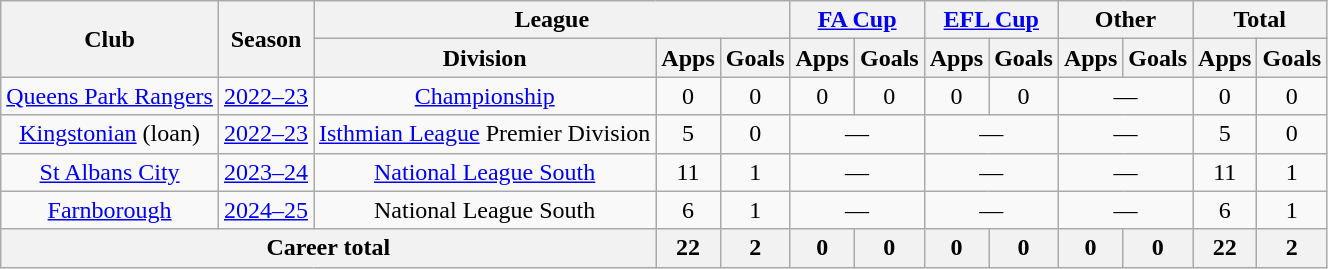<table class="wikitable" style="text-align:center">
<tr>
<th rowspan="2">Club</th>
<th rowspan="2">Season</th>
<th colspan="3">League</th>
<th colspan="2"><a href='#'>FA Cup</a></th>
<th colspan="2"><a href='#'>EFL Cup</a></th>
<th colspan="2">Other</th>
<th colspan="2">Total</th>
</tr>
<tr>
<th>Division</th>
<th>Apps</th>
<th>Goals</th>
<th>Apps</th>
<th>Goals</th>
<th>Apps</th>
<th>Goals</th>
<th>Apps</th>
<th>Goals</th>
<th>Apps</th>
<th>Goals</th>
</tr>
<tr>
<td><a href='#'>Queens Park Rangers</a></td>
<td><a href='#'>2022–23</a></td>
<td><a href='#'>Championship</a></td>
<td>0</td>
<td>0</td>
<td>0</td>
<td>0</td>
<td>0</td>
<td>0</td>
<td colspan="2">—</td>
<td>0</td>
<td>0</td>
</tr>
<tr>
<td><a href='#'>Kingstonian</a> (loan)</td>
<td><a href='#'>2022–23</a></td>
<td><a href='#'>Isthmian League</a> Premier Division</td>
<td>5</td>
<td>0</td>
<td colspan="2">—</td>
<td colspan="2">—</td>
<td colspan="2">—</td>
<td>5</td>
<td>0</td>
</tr>
<tr>
<td><a href='#'>St Albans City</a></td>
<td><a href='#'>2023–24</a></td>
<td><a href='#'>National League South</a></td>
<td>11</td>
<td>1</td>
<td colspan="2">—</td>
<td colspan="2">—</td>
<td colspan="2">—</td>
<td>11</td>
<td>1</td>
</tr>
<tr>
<td><a href='#'>Farnborough</a></td>
<td><a href='#'>2024–25</a></td>
<td>National League South</td>
<td>6</td>
<td>1</td>
<td colspan="2">—</td>
<td colspan="2">—</td>
<td colspan="2">—</td>
<td>6</td>
<td>1</td>
</tr>
<tr>
<th colspan=3>Career total</th>
<th>22</th>
<th>2</th>
<th>0</th>
<th>0</th>
<th>0</th>
<th>0</th>
<th>0</th>
<th>0</th>
<th>22</th>
<th>2</th>
</tr>
</table>
